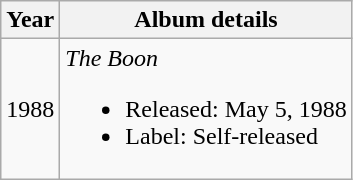<table class="wikitable">
<tr>
<th>Year</th>
<th>Album details</th>
</tr>
<tr>
<td>1988</td>
<td><em>The Boon</em><br><ul><li>Released: May 5, 1988</li><li>Label: Self-released</li></ul></td>
</tr>
</table>
